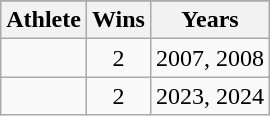<table class="wikitable">
<tr>
</tr>
<tr>
<th>Athlete</th>
<th>Wins</th>
<th>Years</th>
</tr>
<tr>
<td></td>
<td align=center>2</td>
<td>2007, 2008</td>
</tr>
<tr>
<td></td>
<td align=center>2</td>
<td>2023, 2024</td>
</tr>
</table>
